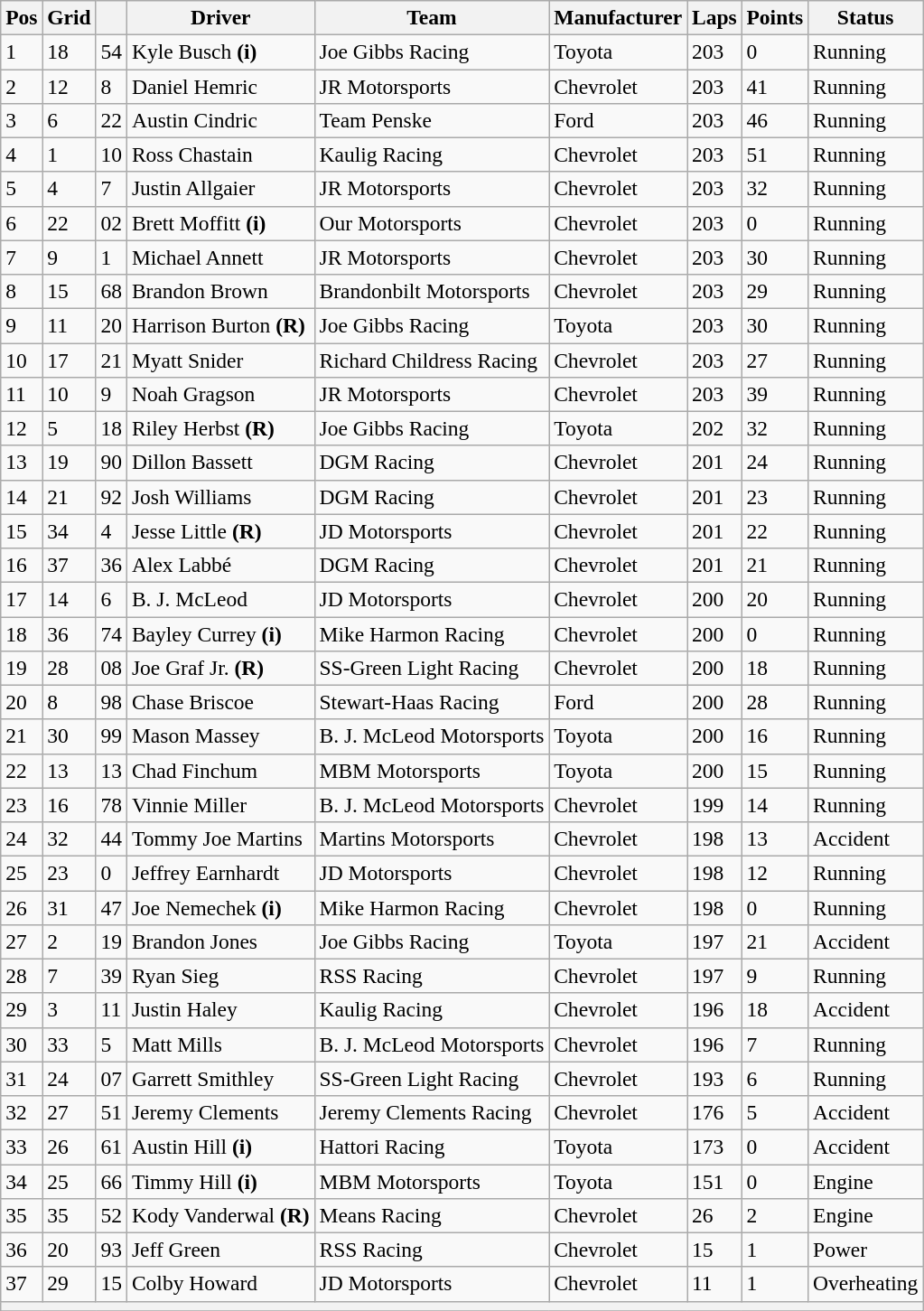<table class="wikitable" style="font-size:98%">
<tr>
<th>Pos</th>
<th>Grid</th>
<th></th>
<th>Driver</th>
<th>Team</th>
<th>Manufacturer</th>
<th>Laps</th>
<th>Points</th>
<th>Status</th>
</tr>
<tr>
<td>1</td>
<td>18</td>
<td>54</td>
<td>Kyle Busch <strong>(i)</strong></td>
<td>Joe Gibbs Racing</td>
<td>Toyota</td>
<td>203</td>
<td>0</td>
<td>Running</td>
</tr>
<tr>
<td>2</td>
<td>12</td>
<td>8</td>
<td>Daniel Hemric</td>
<td>JR Motorsports</td>
<td>Chevrolet</td>
<td>203</td>
<td>41</td>
<td>Running</td>
</tr>
<tr>
<td>3</td>
<td>6</td>
<td>22</td>
<td>Austin Cindric</td>
<td>Team Penske</td>
<td>Ford</td>
<td>203</td>
<td>46</td>
<td>Running</td>
</tr>
<tr>
<td>4</td>
<td>1</td>
<td>10</td>
<td>Ross Chastain</td>
<td>Kaulig Racing</td>
<td>Chevrolet</td>
<td>203</td>
<td>51</td>
<td>Running</td>
</tr>
<tr>
<td>5</td>
<td>4</td>
<td>7</td>
<td>Justin Allgaier</td>
<td>JR Motorsports</td>
<td>Chevrolet</td>
<td>203</td>
<td>32</td>
<td>Running</td>
</tr>
<tr>
<td>6</td>
<td>22</td>
<td>02</td>
<td>Brett Moffitt <strong>(i)</strong></td>
<td>Our Motorsports</td>
<td>Chevrolet</td>
<td>203</td>
<td>0</td>
<td>Running</td>
</tr>
<tr>
<td>7</td>
<td>9</td>
<td>1</td>
<td>Michael Annett</td>
<td>JR Motorsports</td>
<td>Chevrolet</td>
<td>203</td>
<td>30</td>
<td>Running</td>
</tr>
<tr>
<td>8</td>
<td>15</td>
<td>68</td>
<td>Brandon Brown</td>
<td>Brandonbilt Motorsports</td>
<td>Chevrolet</td>
<td>203</td>
<td>29</td>
<td>Running</td>
</tr>
<tr>
<td>9</td>
<td>11</td>
<td>20</td>
<td>Harrison Burton <strong>(R)</strong></td>
<td>Joe Gibbs Racing</td>
<td>Toyota</td>
<td>203</td>
<td>30</td>
<td>Running</td>
</tr>
<tr>
<td>10</td>
<td>17</td>
<td>21</td>
<td>Myatt Snider</td>
<td>Richard Childress Racing</td>
<td>Chevrolet</td>
<td>203</td>
<td>27</td>
<td>Running</td>
</tr>
<tr>
<td>11</td>
<td>10</td>
<td>9</td>
<td>Noah Gragson</td>
<td>JR Motorsports</td>
<td>Chevrolet</td>
<td>203</td>
<td>39</td>
<td>Running</td>
</tr>
<tr>
<td>12</td>
<td>5</td>
<td>18</td>
<td>Riley Herbst <strong>(R)</strong></td>
<td>Joe Gibbs Racing</td>
<td>Toyota</td>
<td>202</td>
<td>32</td>
<td>Running</td>
</tr>
<tr>
<td>13</td>
<td>19</td>
<td>90</td>
<td>Dillon Bassett</td>
<td>DGM Racing</td>
<td>Chevrolet</td>
<td>201</td>
<td>24</td>
<td>Running</td>
</tr>
<tr>
<td>14</td>
<td>21</td>
<td>92</td>
<td>Josh Williams</td>
<td>DGM Racing</td>
<td>Chevrolet</td>
<td>201</td>
<td>23</td>
<td>Running</td>
</tr>
<tr>
<td>15</td>
<td>34</td>
<td>4</td>
<td>Jesse Little <strong>(R)</strong></td>
<td>JD Motorsports</td>
<td>Chevrolet</td>
<td>201</td>
<td>22</td>
<td>Running</td>
</tr>
<tr>
<td>16</td>
<td>37</td>
<td>36</td>
<td>Alex Labbé</td>
<td>DGM Racing</td>
<td>Chevrolet</td>
<td>201</td>
<td>21</td>
<td>Running</td>
</tr>
<tr>
<td>17</td>
<td>14</td>
<td>6</td>
<td>B. J. McLeod</td>
<td>JD Motorsports</td>
<td>Chevrolet</td>
<td>200</td>
<td>20</td>
<td>Running</td>
</tr>
<tr>
<td>18</td>
<td>36</td>
<td>74</td>
<td>Bayley Currey <strong>(i)</strong></td>
<td>Mike Harmon Racing</td>
<td>Chevrolet</td>
<td>200</td>
<td>0</td>
<td>Running</td>
</tr>
<tr>
<td>19</td>
<td>28</td>
<td>08</td>
<td>Joe Graf Jr. <strong>(R)</strong></td>
<td>SS-Green Light Racing</td>
<td>Chevrolet</td>
<td>200</td>
<td>18</td>
<td>Running</td>
</tr>
<tr>
<td>20</td>
<td>8</td>
<td>98</td>
<td>Chase Briscoe</td>
<td>Stewart-Haas Racing</td>
<td>Ford</td>
<td>200</td>
<td>28</td>
<td>Running</td>
</tr>
<tr>
<td>21</td>
<td>30</td>
<td>99</td>
<td>Mason Massey</td>
<td>B. J. McLeod Motorsports</td>
<td>Toyota</td>
<td>200</td>
<td>16</td>
<td>Running</td>
</tr>
<tr>
<td>22</td>
<td>13</td>
<td>13</td>
<td>Chad Finchum</td>
<td>MBM Motorsports</td>
<td>Toyota</td>
<td>200</td>
<td>15</td>
<td>Running</td>
</tr>
<tr>
<td>23</td>
<td>16</td>
<td>78</td>
<td>Vinnie Miller</td>
<td>B. J. McLeod Motorsports</td>
<td>Chevrolet</td>
<td>199</td>
<td>14</td>
<td>Running</td>
</tr>
<tr>
<td>24</td>
<td>32</td>
<td>44</td>
<td>Tommy Joe Martins</td>
<td>Martins Motorsports</td>
<td>Chevrolet</td>
<td>198</td>
<td>13</td>
<td>Accident</td>
</tr>
<tr>
<td>25</td>
<td>23</td>
<td>0</td>
<td>Jeffrey Earnhardt</td>
<td>JD Motorsports</td>
<td>Chevrolet</td>
<td>198</td>
<td>12</td>
<td>Running</td>
</tr>
<tr>
<td>26</td>
<td>31</td>
<td>47</td>
<td>Joe Nemechek <strong>(i)</strong></td>
<td>Mike Harmon Racing</td>
<td>Chevrolet</td>
<td>198</td>
<td>0</td>
<td>Running</td>
</tr>
<tr>
<td>27</td>
<td>2</td>
<td>19</td>
<td>Brandon Jones</td>
<td>Joe Gibbs Racing</td>
<td>Toyota</td>
<td>197</td>
<td>21</td>
<td>Accident</td>
</tr>
<tr>
<td>28</td>
<td>7</td>
<td>39</td>
<td>Ryan Sieg</td>
<td>RSS Racing</td>
<td>Chevrolet</td>
<td>197</td>
<td>9</td>
<td>Running</td>
</tr>
<tr>
<td>29</td>
<td>3</td>
<td>11</td>
<td>Justin Haley</td>
<td>Kaulig Racing</td>
<td>Chevrolet</td>
<td>196</td>
<td>18</td>
<td>Accident</td>
</tr>
<tr>
<td>30</td>
<td>33</td>
<td>5</td>
<td>Matt Mills</td>
<td>B. J. McLeod Motorsports</td>
<td>Chevrolet</td>
<td>196</td>
<td>7</td>
<td>Running</td>
</tr>
<tr>
<td>31</td>
<td>24</td>
<td>07</td>
<td>Garrett Smithley</td>
<td>SS-Green Light Racing</td>
<td>Chevrolet</td>
<td>193</td>
<td>6</td>
<td>Running</td>
</tr>
<tr>
<td>32</td>
<td>27</td>
<td>51</td>
<td>Jeremy Clements</td>
<td>Jeremy Clements Racing</td>
<td>Chevrolet</td>
<td>176</td>
<td>5</td>
<td>Accident</td>
</tr>
<tr>
<td>33</td>
<td>26</td>
<td>61</td>
<td>Austin Hill <strong>(i)</strong></td>
<td>Hattori Racing</td>
<td>Toyota</td>
<td>173</td>
<td>0</td>
<td>Accident</td>
</tr>
<tr>
<td>34</td>
<td>25</td>
<td>66</td>
<td>Timmy Hill <strong>(i)</strong></td>
<td>MBM Motorsports</td>
<td>Toyota</td>
<td>151</td>
<td>0</td>
<td>Engine</td>
</tr>
<tr>
<td>35</td>
<td>35</td>
<td>52</td>
<td>Kody Vanderwal <strong>(R)</strong></td>
<td>Means Racing</td>
<td>Chevrolet</td>
<td>26</td>
<td>2</td>
<td>Engine</td>
</tr>
<tr>
<td>36</td>
<td>20</td>
<td>93</td>
<td>Jeff Green</td>
<td>RSS Racing</td>
<td>Chevrolet</td>
<td>15</td>
<td>1</td>
<td>Power</td>
</tr>
<tr>
<td>37</td>
<td>29</td>
<td>15</td>
<td>Colby Howard</td>
<td>JD Motorsports</td>
<td>Chevrolet</td>
<td>11</td>
<td>1</td>
<td>Overheating</td>
</tr>
<tr>
<th colspan="9"></th>
</tr>
<tr>
</tr>
</table>
